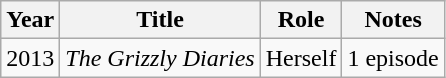<table class="wikitable sortable">
<tr>
<th>Year</th>
<th>Title</th>
<th>Role</th>
<th>Notes</th>
</tr>
<tr>
<td>2013</td>
<td><em>The Grizzly Diaries</em></td>
<td>Herself</td>
<td>1 episode</td>
</tr>
</table>
